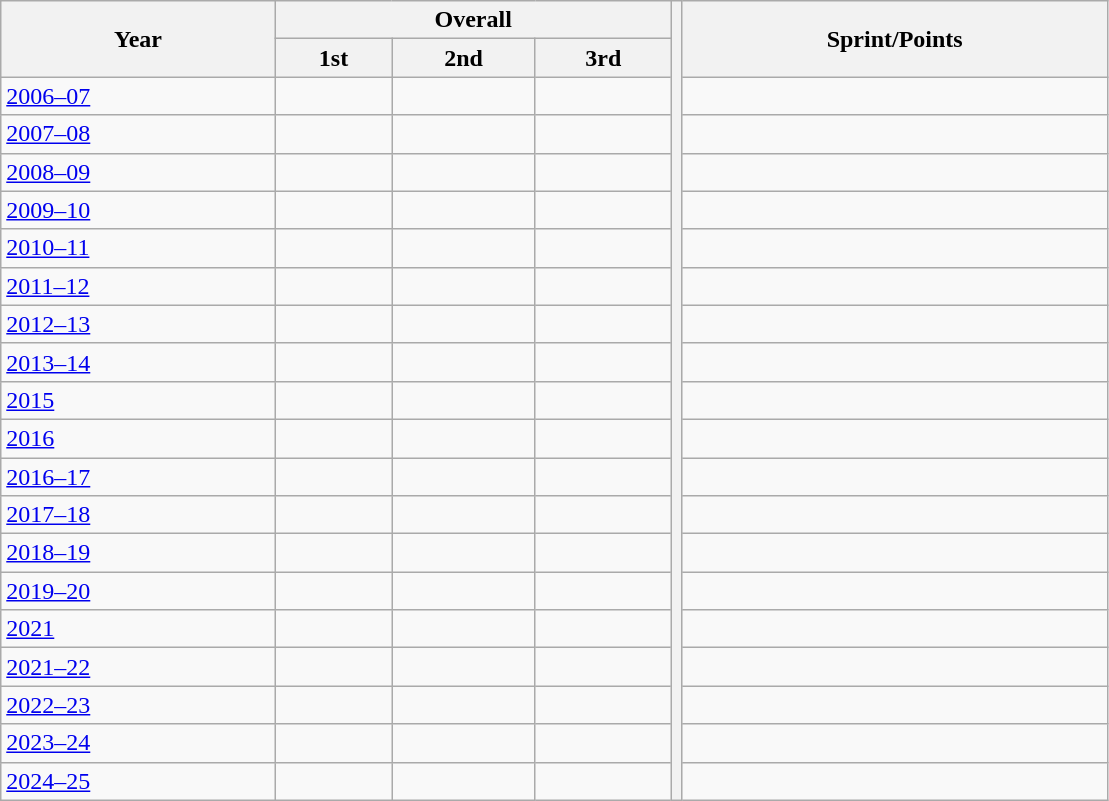<table class="wikitable">
<tr>
<th rowspan="2">Year</th>
<th colspan="3">Overall</th>
<th rowspan="21" width="1%"></th>
<th rowspan="2">Sprint/Points</th>
</tr>
<tr>
<th>1st</th>
<th>2nd</th>
<th>3rd</th>
</tr>
<tr>
<td><a href='#'>2006–07</a></td>
<td></td>
<td></td>
<td></td>
<td></td>
</tr>
<tr>
<td><a href='#'>2007–08</a></td>
<td></td>
<td></td>
<td></td>
<td></td>
</tr>
<tr>
<td><a href='#'>2008–09</a></td>
<td></td>
<td></td>
<td></td>
<td></td>
</tr>
<tr>
<td><a href='#'>2009–10</a></td>
<td></td>
<td></td>
<td></td>
<td></td>
</tr>
<tr>
<td><a href='#'>2010–11</a></td>
<td></td>
<td></td>
<td></td>
<td></td>
</tr>
<tr>
<td><a href='#'>2011–12</a></td>
<td></td>
<td></td>
<td></td>
<td></td>
</tr>
<tr>
<td><a href='#'>2012–13</a></td>
<td></td>
<td></td>
<td></td>
<td></td>
</tr>
<tr>
<td><a href='#'>2013–14</a></td>
<td></td>
<td></td>
<td></td>
<td></td>
</tr>
<tr>
<td><a href='#'>2015</a></td>
<td></td>
<td></td>
<td></td>
<td></td>
</tr>
<tr>
<td><a href='#'>2016</a></td>
<td></td>
<td></td>
<td></td>
<td></td>
</tr>
<tr>
<td><a href='#'>2016–17</a></td>
<td></td>
<td></td>
<td></td>
<td></td>
</tr>
<tr>
<td><a href='#'>2017–18</a></td>
<td></td>
<td></td>
<td></td>
<td></td>
</tr>
<tr>
<td><a href='#'>2018–19</a></td>
<td></td>
<td></td>
<td></td>
<td></td>
</tr>
<tr>
<td><a href='#'>2019–20</a></td>
<td></td>
<td></td>
<td></td>
<td></td>
</tr>
<tr>
<td><a href='#'>2021</a></td>
<td></td>
<td></td>
<td></td>
<td></td>
</tr>
<tr>
<td><a href='#'>2021–22</a></td>
<td></td>
<td></td>
<td></td>
<td></td>
</tr>
<tr>
<td><a href='#'>2022–23</a></td>
<td></td>
<td></td>
<td></td>
<td></td>
</tr>
<tr>
<td><a href='#'>2023–24</a></td>
<td></td>
<td></td>
<td></td>
<td></td>
</tr>
<tr>
<td><a href='#'>2024–25</a></td>
<td></td>
<td></td>
<td></td>
<td></td>
</tr>
</table>
